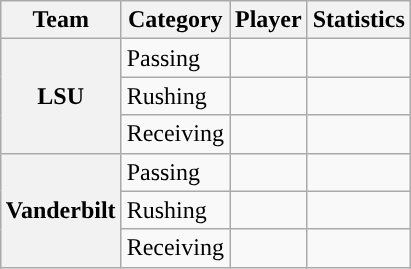<table class="wikitable" style="float:right">
<tr>
<th>Team</th>
<th>Category</th>
<th>Player</th>
<th>Statistics</th>
</tr>
<tr>
<th rowspan=3>LSU</th>
<td>Passing</td>
<td></td>
<td></td>
</tr>
<tr>
<td>Rushing</td>
<td></td>
<td></td>
</tr>
<tr>
<td>Receiving</td>
<td></td>
<td></td>
</tr>
<tr>
<th rowspan=3>Vanderbilt</th>
<td>Passing</td>
<td></td>
<td></td>
</tr>
<tr>
<td>Rushing</td>
<td></td>
<td></td>
</tr>
<tr>
<td>Receiving</td>
<td></td>
<td></td>
</tr>
</table>
